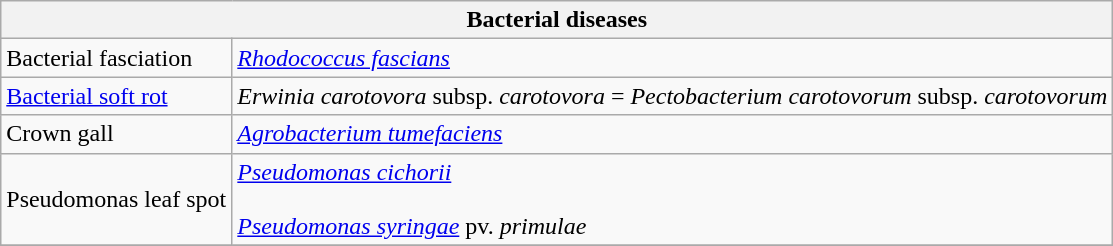<table class="wikitable" style="clear">
<tr>
<th colspan=2><strong>Bacterial diseases</strong><br></th>
</tr>
<tr>
<td>Bacterial fasciation</td>
<td><em><a href='#'>Rhodococcus fascians</a></em></td>
</tr>
<tr>
<td><a href='#'>Bacterial soft rot</a></td>
<td><em>Erwinia carotovora</em> subsp. <em>carotovora</em> = <em>Pectobacterium carotovorum</em> subsp. <em>carotovorum</em></td>
</tr>
<tr>
<td>Crown gall</td>
<td><em><a href='#'>Agrobacterium tumefaciens</a></em></td>
</tr>
<tr>
<td>Pseudomonas leaf spot</td>
<td><em><a href='#'>Pseudomonas cichorii</a></em><br><br><em><a href='#'>Pseudomonas syringae</a></em> pv. <em>primulae</em></td>
</tr>
<tr>
</tr>
</table>
